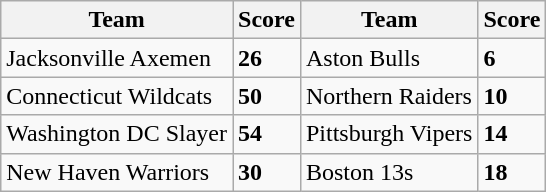<table class="wikitable">
<tr>
<th>Team</th>
<th>Score</th>
<th>Team</th>
<th>Score</th>
</tr>
<tr>
<td>Jacksonville Axemen</td>
<td><strong>26</strong></td>
<td>Aston Bulls</td>
<td><strong>6</strong></td>
</tr>
<tr>
<td>Connecticut Wildcats</td>
<td><strong>50</strong></td>
<td>Northern Raiders</td>
<td><strong>10</strong></td>
</tr>
<tr>
<td>Washington DC Slayer</td>
<td><strong>54</strong></td>
<td>Pittsburgh Vipers</td>
<td><strong>14</strong></td>
</tr>
<tr>
<td>New Haven Warriors</td>
<td><strong>30</strong></td>
<td>Boston 13s</td>
<td><strong>18</strong></td>
</tr>
</table>
